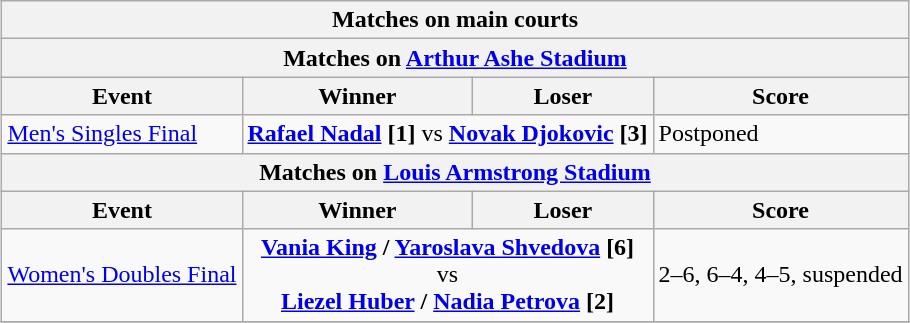<table class="wikitable collapsible uncollapsed" style="margin:auto;">
<tr>
<th colspan=4><strong>Matches on main courts</strong></th>
</tr>
<tr>
<th colspan=4>Matches on <a href='#'>Arthur Ashe Stadium</a></th>
</tr>
<tr>
<th>Event</th>
<th>Winner</th>
<th>Loser</th>
<th>Score</th>
</tr>
<tr>
<td><a href='#'>Men's Singles Final</a></td>
<td align="center" colspan="2"> <strong><a href='#'>Rafael Nadal</a> [1]</strong> vs  <strong><a href='#'>Novak Djokovic</a> [3]</strong></td>
<td>Postponed</td>
</tr>
<tr>
<th colspan=4>Matches on <a href='#'>Louis Armstrong Stadium</a></th>
</tr>
<tr>
<th>Event</th>
<th>Winner</th>
<th>Loser</th>
<th>Score</th>
</tr>
<tr>
<td><a href='#'>Women's Doubles Final</a></td>
<td align="center" colspan="2"> <strong><a href='#'>Vania King</a> /  <a href='#'>Yaroslava Shvedova</a> [6]</strong><br>vs<br> <strong><a href='#'>Liezel Huber</a> /  <a href='#'>Nadia Petrova</a> [2]</strong></td>
<td>2–6, 6–4, 4–5, suspended</td>
</tr>
<tr>
</tr>
</table>
